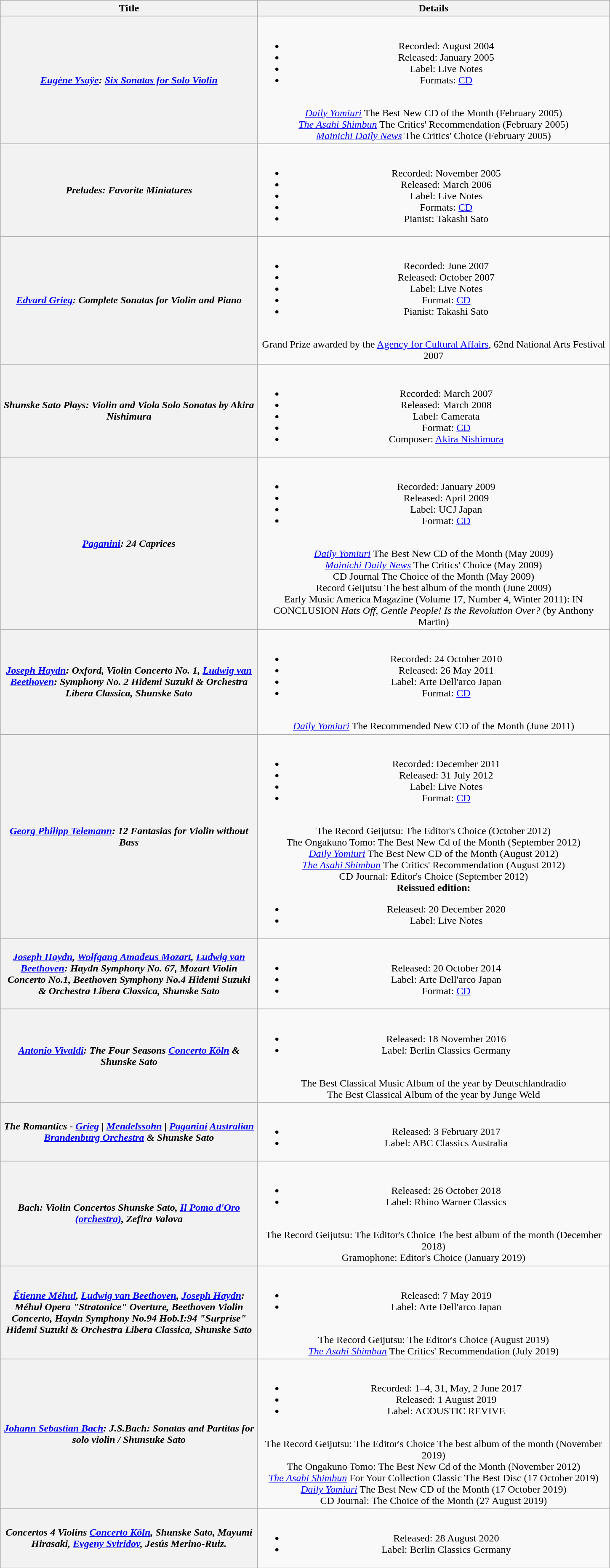<table class="wikitable plainrowheaders" style="text-align:center">
<tr>
<th scope="col" style="width: 400px">Title</th>
<th scope="col" style="width: 550px">Details</th>
</tr>
<tr>
<th scope="row"><em><a href='#'>Eugène Ysaÿe</a>: <a href='#'>Six Sonatas for Solo Violin</a></em></th>
<td><br><ul><li>Recorded: August 2004</li><li>Released: January 2005</li><li>Label: Live Notes</li><li>Formats: <a href='#'>CD</a></li></ul><br><em><a href='#'>Daily Yomiuri</a></em> The Best New CD of the Month (February 2005)<br><em><a href='#'>The Asahi Shimbun</a></em> The Critics' Recommendation (February 2005)<br><em><a href='#'>Mainichi Daily News</a></em> The Critics' Choice (February 2005)</td>
</tr>
<tr>
<th scope="row"><em>Preludes: Favorite Miniatures</em></th>
<td><br><ul><li>Recorded: November 2005</li><li>Released: March 2006</li><li>Label: Live Notes</li><li>Formats: <a href='#'>CD</a></li><li>Pianist: Takashi Sato</li></ul></td>
</tr>
<tr>
<th scope="row"><em><a href='#'>Edvard Grieg</a>: Complete Sonatas for Violin and Piano</em></th>
<td><br><ul><li>Recorded: June 2007</li><li>Released: October 2007</li><li>Label: Live Notes</li><li>Format: <a href='#'>CD</a></li><li>Pianist: Takashi Sato</li></ul><br>Grand Prize awarded by the <a href='#'>Agency for Cultural Affairs</a>, 62nd National Arts Festival 2007<br></td>
</tr>
<tr>
<th scope="row"><em>Shunske Sato Plays: Violin and Viola Solo Sonatas by Akira Nishimura</em></th>
<td><br><ul><li>Recorded: March 2007</li><li>Released: March 2008</li><li>Label: Camerata</li><li>Format: <a href='#'>CD</a></li><li>Composer: <a href='#'>Akira Nishimura</a></li></ul></td>
</tr>
<tr>
<th scope="row"><em><a href='#'>Paganini</a>: 24 Caprices</em></th>
<td><br><ul><li>Recorded: January 2009</li><li>Released: April 2009</li><li>Label: UCJ Japan</li><li>Format: <a href='#'>CD</a></li></ul><br><em><a href='#'>Daily Yomiuri</a></em> The Best New CD of the Month (May 2009)<br><em><a href='#'>Mainichi Daily News</a></em> The Critics' Choice (May 2009)<br>CD Journal The Choice of the Month (May 2009)<br>Record Geijutsu The best album of the month (June 2009)<br>Early Music America Magazine (Volume 17, Number 4, Winter 2011): IN CONCLUSION <em>Hats Off, Gentle People! Is the Revolution Over?</em> (by Anthony Martin)</td>
</tr>
<tr>
<th scope="row"><em><a href='#'>Joseph Haydn</a>: Oxford, Violin Concerto No. 1, <a href='#'>Ludwig van Beethoven</a>: Symphony No. 2 Hidemi Suzuki & Orchestra Libera Classica, Shunske Sato</em></th>
<td><br><ul><li>Recorded: 24 October 2010</li><li>Released: 26 May 2011</li><li>Label: Arte Dell'arco Japan</li><li>Format: <a href='#'>CD</a></li></ul><br><em><a href='#'>Daily Yomiuri</a></em> The Recommended New CD of the Month (June 2011)</td>
</tr>
<tr>
<th scope="row"><em><a href='#'>Georg Philipp Telemann</a>: 12 Fantasias for Violin without Bass</em></th>
<td><br><ul><li>Recorded: December 2011</li><li>Released: 31 July 2012</li><li>Label: Live Notes</li><li>Format: <a href='#'>CD</a></li></ul><br>The Record Geijutsu: The Editor's Choice (October 2012)<br>The Ongakuno Tomo: The Best New Cd of the Month (September 2012)<br><em><a href='#'>Daily Yomiuri</a></em> The Best New CD of the Month (August 2012)<br><em><a href='#'>The Asahi Shimbun</a></em> The Critics' Recommendation (August 2012)<br>CD Journal: Editor's Choice (September 2012)<br><strong>Reissued edition:</strong><ul><li>Released: 20 December 2020</li><li>Label: Live Notes</li></ul></td>
</tr>
<tr>
<th scope="row"><em><a href='#'>Joseph Haydn</a>, <a href='#'>Wolfgang Amadeus Mozart</a>, <a href='#'>Ludwig van Beethoven</a>: Haydn Symphony No. 67, Mozart Violin Concerto No.1, Beethoven Symphony No.4 Hidemi Suzuki & Orchestra Libera Classica, Shunske Sato</em></th>
<td><br><ul><li>Released: 20 October 2014</li><li>Label: Arte Dell'arco Japan</li><li>Format: <a href='#'>CD</a></li></ul></td>
</tr>
<tr>
<th scope="row"><em><a href='#'>Antonio Vivaldi</a>: The Four Seasons <a href='#'>Concerto Köln</a> & Shunske Sato</em></th>
<td><br><ul><li>Released: 18 November 2016</li><li>Label: Berlin Classics Germany</li></ul><br>The Best Classical Music Album of the year by Deutschlandradio<br>The Best Classical Album of the year by Junge Weld</td>
</tr>
<tr>
<th scope="row"><em>The Romantics - <a href='#'>Grieg</a> | <a href='#'>Mendelssohn</a> | <a href='#'>Paganini</a> <a href='#'>Australian Brandenburg Orchestra</a> & Shunske Sato</em></th>
<td><br><ul><li>Released: 3 February 2017</li><li>Label: ABC Classics Australia</li></ul></td>
</tr>
<tr>
<th scope="row"><em>Bach: Violin Concertos Shunske Sato, <a href='#'>Il Pomo d'Oro (orchestra)</a>, Zefira Valova</em></th>
<td><br><ul><li>Released: 26 October 2018</li><li>Label: Rhino Warner Classics</li></ul><br>The Record Geijutsu: The Editor's Choice The best album of the month (December 2018) <br>Gramophone: Editor's Choice (January 2019)</td>
</tr>
<tr>
<th scope="row"><em><a href='#'>Étienne Méhul</a>, <a href='#'>Ludwig van Beethoven</a>, <a href='#'>Joseph Haydn</a>: Méhul Opera "Stratonice" Overture, Beethoven Violin Concerto, Haydn Symphony No.94 Hob.I:94 "Surprise" Hidemi Suzuki & Orchestra Libera Classica, Shunske Sato</em></th>
<td><br><ul><li>Released: 7 May 2019</li><li>Label: Arte Dell'arco Japan</li></ul><br>The Record Geijutsu: The Editor's Choice (August 2019) <br><em><a href='#'>The Asahi Shimbun</a></em> The Critics' Recommendation (July 2019)</td>
</tr>
<tr>
<th scope="row"><em><a href='#'>Johann Sebastian Bach</a>: J.S.Bach: Sonatas and Partitas for solo violin / Shunsuke Sato</em></th>
<td><br><ul><li>Recorded: 1–4, 31, May, 2 June 2017</li><li>Released: 1 August 2019</li><li>Label: ACOUSTIC REVIVE</li></ul><br>The Record Geijutsu: The Editor's Choice The best album of the month (November 2019) <br>The Ongakuno Tomo: The Best New Cd of the Month (November 2012)<br> <em><a href='#'>The Asahi Shimbun</a></em> For Your Collection Classic The Best Disc (17 October 2019)<br><em><a href='#'>Daily Yomiuri</a></em> The Best New CD of the Month (17 October 2019)<br>CD Journal: The Choice of the Month (27 August 2019)</td>
</tr>
<tr>
<th scope="row"><em>Concertos 4 Violins  <a href='#'>Concerto Köln</a>, Shunske Sato, Mayumi Hirasaki, <a href='#'>Evgeny Sviridov</a>, Jesús Merino-Ruiz.</em></th>
<td><br><ul><li>Released: 28 August 2020</li><li>Label: Berlin Classics Germany</li></ul></td>
</tr>
</table>
